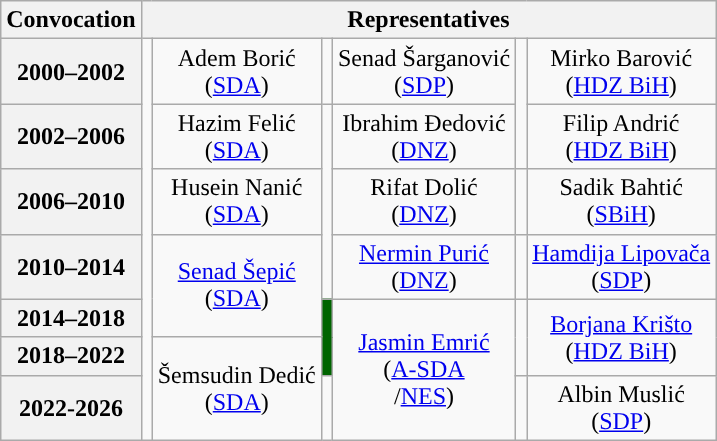<table class="wikitable" style="text-align:center">
<tr>
<th>Convocation</th>
<th colspan=6>Representatives</th>
</tr>
<tr>
<th>2000–2002</th>
<td rowspan=7; style="background-color: "></td>
<td>Adem Borić<br>(<a href='#'>SDA</a>)</td>
<td rowspan=1; style="background-color: "></td>
<td>Senad Šarganović<br>(<a href='#'>SDP</a>)</td>
<td rowspan=2; style="background-color: "></td>
<td>Mirko Barović<br>(<a href='#'>HDZ BiH</a>)</td>
</tr>
<tr>
<th>2002–2006</th>
<td>Hazim Felić<br>(<a href='#'>SDA</a>)</td>
<td rowspan=3; style="background-color: "></td>
<td>Ibrahim Ðedović<br>(<a href='#'>DNZ</a>)</td>
<td>Filip Andrić<br>(<a href='#'>HDZ BiH</a>)</td>
</tr>
<tr>
<th>2006–2010</th>
<td>Husein Nanić<br>(<a href='#'>SDA</a>)</td>
<td>Rifat Dolić<br>(<a href='#'>DNZ</a>)</td>
<td rowspan=1; style="background-color: "></td>
<td>Sadik Bahtić<br>(<a href='#'>SBiH</a>)</td>
</tr>
<tr>
<th>2010–2014</th>
<td rowspan=2><a href='#'>Senad Šepić</a><br>(<a href='#'>SDA</a>)</td>
<td><a href='#'>Nermin Purić</a><br>(<a href='#'>DNZ</a>)</td>
<td rowspan=1; style="background-color: "></td>
<td><a href='#'>Hamdija Lipovača</a><br>(<a href='#'>SDP</a>)</td>
</tr>
<tr>
<th>2014–2018</th>
<td rowspan=2; style="background:darkgreen"></td>
<td rowspan=3><a href='#'>Jasmin Emrić</a><br>(<a href='#'>A-SDA</a><br>/<a href='#'>NES</a>)</td>
<td rowspan=2; style="background-color: "></td>
<td rowspan=2><a href='#'>Borjana Krišto</a><br>(<a href='#'>HDZ BiH</a>)</td>
</tr>
<tr>
<th>2018–2022</th>
<td rowspan=2>Šemsudin Dedić<br>(<a href='#'>SDA</a>)</td>
</tr>
<tr>
<th>2022-2026</th>
<td rowspan=1; style="background-color: "></td>
<td rowspan=1; style="background-color: "></td>
<td>Albin Muslić<br>(<a href='#'>SDP</a>)</td>
</tr>
</table>
